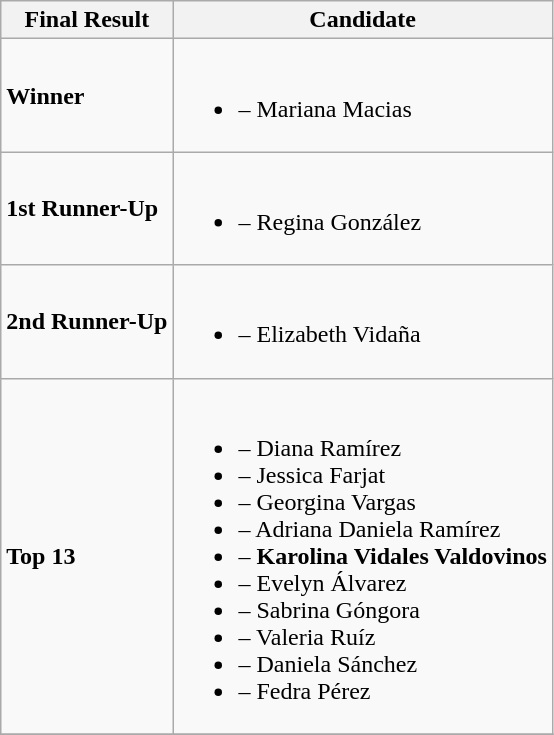<table class="wikitable">
<tr>
<th>Final Result</th>
<th>Candidate</th>
</tr>
<tr>
<td><strong>Winner</strong></td>
<td><br><ul><li><strong></strong> – Mariana Macias</li></ul></td>
</tr>
<tr>
<td><strong>1st Runner-Up</strong></td>
<td><br><ul><li><strong></strong> – Regina González</li></ul></td>
</tr>
<tr>
<td><strong>2nd Runner-Up</strong></td>
<td><br><ul><li><strong></strong> – Elizabeth Vidaña</li></ul></td>
</tr>
<tr>
<td><strong>Top 13</strong></td>
<td><br><ul><li><strong></strong> – Diana Ramírez</li><li><strong></strong> – Jessica Farjat</li><li><strong></strong> – Georgina Vargas</li><li><strong></strong> – Adriana Daniela Ramírez</li><li><strong></strong> – <strong>Karolina Vidales Valdovinos</strong></li><li><strong></strong> – Evelyn Álvarez</li><li><strong></strong> – Sabrina Góngora</li><li><strong></strong> – Valeria Ruíz</li><li><strong></strong> – Daniela Sánchez</li><li><strong></strong> – Fedra Pérez</li></ul></td>
</tr>
<tr>
</tr>
</table>
